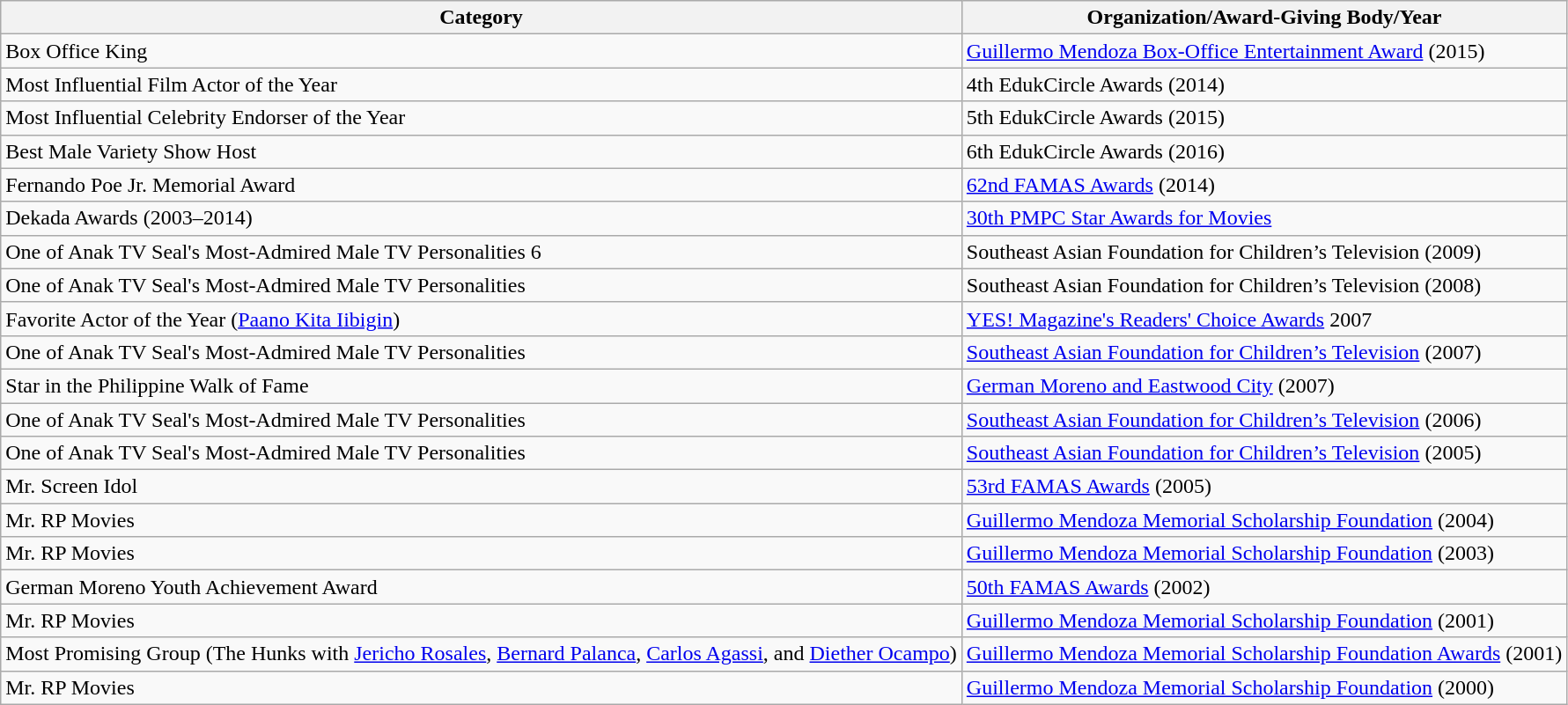<table class="wikitable sortable">
<tr ">
<th>Category</th>
<th>Organization/Award-Giving Body/Year</th>
</tr>
<tr>
<td>Box Office King</td>
<td><a href='#'>Guillermo Mendoza Box-Office Entertainment Award</a> (2015)</td>
</tr>
<tr>
<td>Most Influential Film Actor of the Year</td>
<td>4th EdukCircle Awards (2014)</td>
</tr>
<tr>
<td>Most Influential Celebrity Endorser of the Year</td>
<td>5th EdukCircle Awards (2015)</td>
</tr>
<tr>
<td>Best Male Variety Show Host</td>
<td>6th EdukCircle Awards (2016)</td>
</tr>
<tr>
<td>Fernando Poe Jr. Memorial Award</td>
<td><a href='#'>62nd FAMAS Awards</a> (2014)</td>
</tr>
<tr>
<td>Dekada Awards (2003–2014)</td>
<td><a href='#'>30th PMPC Star Awards for Movies</a></td>
</tr>
<tr>
<td>One of Anak TV Seal's Most-Admired Male TV Personalities 6</td>
<td>Southeast Asian Foundation for Children’s Television (2009)</td>
</tr>
<tr>
<td>One of Anak TV Seal's Most-Admired Male TV Personalities</td>
<td>Southeast Asian Foundation for Children’s Television (2008)</td>
</tr>
<tr>
<td>Favorite Actor of the Year (<a href='#'>Paano Kita Iibigin</a>)</td>
<td><a href='#'>YES! Magazine's Readers' Choice Awards</a> 2007</td>
</tr>
<tr>
<td>One of Anak TV Seal's Most-Admired Male TV Personalities</td>
<td><a href='#'>Southeast Asian Foundation for Children’s Television</a> (2007)</td>
</tr>
<tr>
<td>Star in the Philippine Walk of Fame</td>
<td><a href='#'>German Moreno and Eastwood City</a> (2007)</td>
</tr>
<tr>
<td>One of Anak TV Seal's Most-Admired Male TV Personalities</td>
<td><a href='#'>Southeast Asian Foundation for Children’s Television</a> (2006)</td>
</tr>
<tr>
<td>One of Anak TV Seal's Most-Admired Male TV Personalities</td>
<td><a href='#'>Southeast Asian Foundation for Children’s Television</a> (2005)</td>
</tr>
<tr>
<td>Mr. Screen Idol</td>
<td><a href='#'>53rd FAMAS Awards</a> (2005)</td>
</tr>
<tr>
<td>Mr. RP Movies</td>
<td><a href='#'>Guillermo Mendoza Memorial Scholarship Foundation</a> (2004)</td>
</tr>
<tr>
<td>Mr. RP Movies</td>
<td><a href='#'>Guillermo Mendoza Memorial Scholarship Foundation</a> (2003)</td>
</tr>
<tr>
<td>German Moreno Youth Achievement Award</td>
<td><a href='#'>50th FAMAS Awards</a> (2002)</td>
</tr>
<tr>
<td>Mr. RP Movies</td>
<td><a href='#'>Guillermo Mendoza Memorial Scholarship Foundation</a> (2001)</td>
</tr>
<tr>
<td>Most Promising Group (The Hunks with <a href='#'>Jericho Rosales</a>, <a href='#'>Bernard Palanca</a>, <a href='#'>Carlos Agassi</a>, and <a href='#'>Diether Ocampo</a>)</td>
<td><a href='#'>Guillermo Mendoza Memorial Scholarship Foundation Awards</a> (2001)</td>
</tr>
<tr>
<td>Mr. RP Movies</td>
<td><a href='#'>Guillermo Mendoza Memorial Scholarship Foundation</a> (2000)</td>
</tr>
</table>
